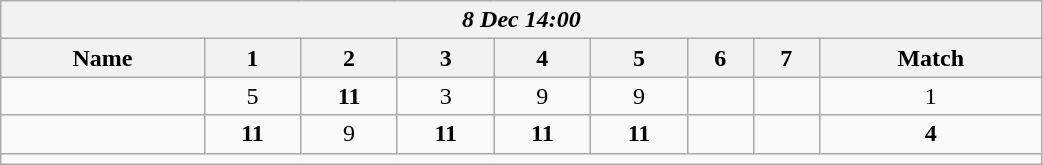<table class=wikitable style="text-align:center; width: 55%">
<tr>
<th colspan=17><em> 8 Dec 14:00</em></th>
</tr>
<tr>
<th>Name</th>
<th>1</th>
<th>2</th>
<th>3</th>
<th>4</th>
<th>5</th>
<th>6</th>
<th>7</th>
<th>Match</th>
</tr>
<tr>
<td style="text-align:left;"></td>
<td>5</td>
<td><strong>11</strong></td>
<td>3</td>
<td>9</td>
<td>9</td>
<td></td>
<td></td>
<td>1</td>
</tr>
<tr>
<td style="text-align:left;"><strong></strong></td>
<td><strong>11</strong></td>
<td>9</td>
<td><strong>11</strong></td>
<td><strong>11</strong></td>
<td><strong>11</strong></td>
<td></td>
<td></td>
<td><strong>4</strong></td>
</tr>
<tr>
<td colspan=17></td>
</tr>
</table>
